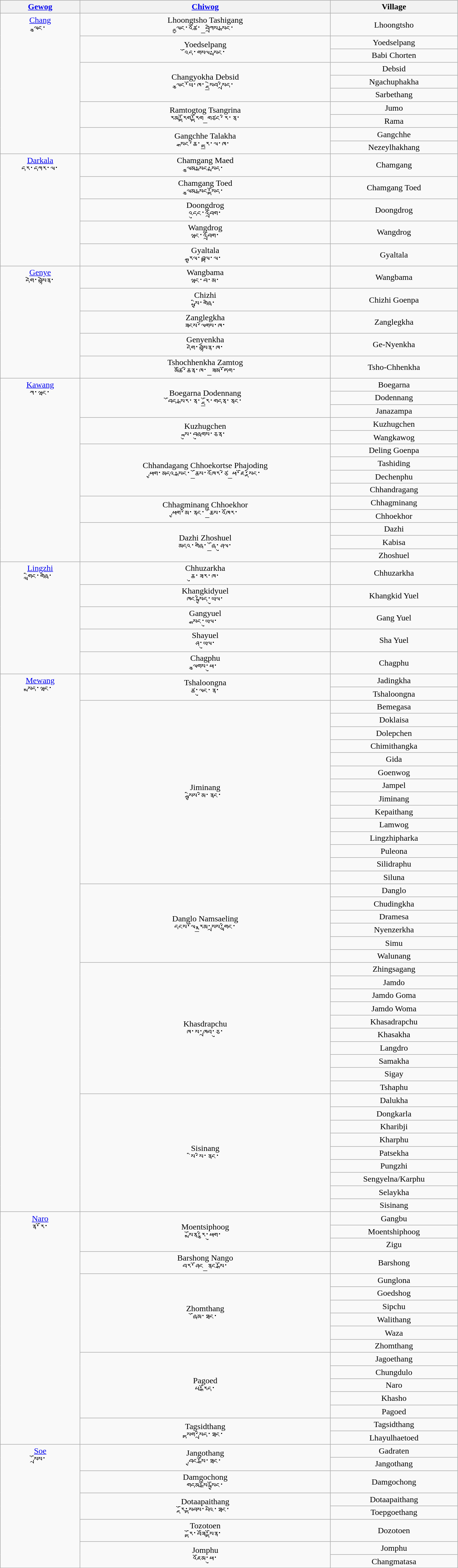<table class="wikitable" style="width:70%; text-align:center" align="center">
<tr>
<th><a href='#'>Gewog</a></th>
<th><a href='#'>Chiwog</a></th>
<th>Village</th>
</tr>
<tr>
<td rowspan=10 valign="top"><a href='#'>Chang</a><br>ལྕང་</td>
<td>Lhoongtsho Tashigang<br>ལྷུང་འཚོ་_བཀྲིས་སྒང་</td>
<td>Lhoongtsho</td>
</tr>
<tr>
<td rowspan=2>Yoedselpang<br>འོད་གསལ་སྤང་</td>
<td>Yoedselpang</td>
</tr>
<tr>
<td>Babi Chorten</td>
</tr>
<tr>
<td rowspan=3>Changyokha Debsid<br>ལྕང་ཡོ་ཁ་_སྡེབ་སྲིད་</td>
<td>Debsid</td>
</tr>
<tr>
<td>Ngachuphakha</td>
</tr>
<tr>
<td>Sarbethang</td>
</tr>
<tr>
<td rowspan=2>Ramtogtog Tsangrina<br>རམ་རྟོག་རྟོག_གཙང་རི་ན་</td>
<td>Jumo</td>
</tr>
<tr>
<td>Rama</td>
</tr>
<tr>
<td rowspan=2>Gangchhe Talakha<br>སྒང་ཆེ་_རྟ་ལ་ཁ་</td>
<td>Gangchhe</td>
</tr>
<tr>
<td>Nezeylhakhang</td>
</tr>
<tr>
<td rowspan=5 valign="top"><a href='#'>Darkala</a><br>དར་དཀར་ལ་</td>
<td>Chamgang Maed<br>ལྕམ་སྒང་སྨད་</td>
<td>Chamgang</td>
</tr>
<tr>
<td>Chamgang Toed<br>ལྕམ་སྒང་སྟོད་</td>
<td>Chamgang Toed</td>
</tr>
<tr>
<td>Doongdrog<br>འདུང་འབྲོག་</td>
<td>Doongdrog</td>
</tr>
<tr>
<td>Wangdrog<br>ཝང་འབྲོག་</td>
<td>Wangdrog</td>
</tr>
<tr>
<td>Gyaltala<br>རྒྱལ་བལྟ་ལ་</td>
<td>Gyaltala</td>
</tr>
<tr>
<td rowspan=5 valign="top"><a href='#'>Genye</a><br>དགེ་བསྙེན་</td>
<td>Wangbama<br>ཝང་བ་མ་</td>
<td>Wangbama</td>
</tr>
<tr>
<td>Chizhi<br>སྤྱི་གཞི་</td>
<td>Chizhi Goenpa</td>
</tr>
<tr>
<td>Zanglegkha<br>ཟངས་ལེགས་ཁ་</td>
<td>Zanglegkha</td>
</tr>
<tr>
<td>Genyenkha<br>དགེ་བསྙེན་ཁ་</td>
<td>Ge-Nyenkha</td>
</tr>
<tr>
<td>Tshochhenkha Zamtog<br>མཚོ་ཆེན་ཁ་_ཟམ་ཏོག་</td>
<td>Tsho-Chhenkha</td>
</tr>
<tr>
<td rowspan=14 valign="top"><a href='#'>Kawang</a><br>ཀ་ཝང་</td>
<td rowspan=3>Boegarna Dodennang<br>བོད་སྒར་ན་_རྡོ་གདན་ནང་</td>
<td>Boegarna</td>
</tr>
<tr>
<td>Dodennang</td>
</tr>
<tr>
<td>Janazampa</td>
</tr>
<tr>
<td rowspan=2>Kuzhugchen<br>སྐུ་བཞུགས་ཅན་</td>
<td>Kuzhugchen</td>
</tr>
<tr>
<td>Wangkawog</td>
</tr>
<tr>
<td rowspan=4>Chhandagang Chhoekortse Phajoding<br>ཕྱག་མདའ་སྒང་_ཆོས་འཁོར་ཙེ_ཕ་ཇོ་སྡིང་</td>
<td>Deling Goenpa</td>
</tr>
<tr>
<td>Tashiding</td>
</tr>
<tr>
<td>Dechenphu</td>
</tr>
<tr>
<td>Chhandragang</td>
</tr>
<tr>
<td rowspan=2>Chhagminang Chhoekhor<br>ཕྱག་མི་ནང་_ཆོས་འཁོར་</td>
<td>Chhagminang</td>
</tr>
<tr>
<td>Chhoekhor</td>
</tr>
<tr>
<td rowspan=3>Dazhi Zhoshuel<br>མདའ་གཞི་_ཞོ་ཤུལ་</td>
<td>Dazhi</td>
</tr>
<tr>
<td>Kabisa</td>
</tr>
<tr>
<td>Zhoshuel</td>
</tr>
<tr>
<td rowspan=5 valign="top"><a href='#'>Lingzhi</a><br>གླིང་གཞི་</td>
<td>Chhuzarkha<br>ཆུ་ཟར་ཁ་</td>
<td>Chhuzarkha</td>
</tr>
<tr>
<td>Khangkidyuel<br>ཁང་སྐྱིད་ཡུལ་</td>
<td>Khangkid Yuel</td>
</tr>
<tr>
<td>Gangyuel<br>སྒང་ཡུལ་</td>
<td>Gang Yuel</td>
</tr>
<tr>
<td>Shayuel<br>ཤ་ཡུལ་</td>
<td>Sha Yuel</td>
</tr>
<tr>
<td>Chagphu<br>ལྕགས་ཕུ་</td>
<td>Chagphu</td>
</tr>
<tr>
<td rowspan=41 valign="top"><a href='#'>Mewang</a><br>སྨད་ཝང་</td>
<td rowspan=2>Tshaloongna<br>ཚ་ལུང་ན་</td>
<td>Jadingkha</td>
</tr>
<tr>
<td>Tshaloongna</td>
</tr>
<tr>
<td rowspan=14>Jiminang<br>སྦྱིས་མི་ནང་</td>
<td>Bemegasa</td>
</tr>
<tr>
<td>Doklaisa</td>
</tr>
<tr>
<td>Dolepchen</td>
</tr>
<tr>
<td>Chimithangka</td>
</tr>
<tr>
<td>Gida</td>
</tr>
<tr>
<td>Goenwog</td>
</tr>
<tr>
<td>Jampel</td>
</tr>
<tr>
<td>Jiminang</td>
</tr>
<tr>
<td>Kepaithang</td>
</tr>
<tr>
<td>Lamwog</td>
</tr>
<tr>
<td>Lingzhipharka</td>
</tr>
<tr>
<td>Puleona</td>
</tr>
<tr>
<td>Silidraphu</td>
</tr>
<tr>
<td>Siluna</td>
</tr>
<tr>
<td rowspan=6>Danglo Namsaeling<br>དངས་ལོ_རྣམ་སྲས་གླིང་</td>
<td>Danglo</td>
</tr>
<tr>
<td>Chudingkha</td>
</tr>
<tr>
<td>Dramesa</td>
</tr>
<tr>
<td>Nyenzerkha</td>
</tr>
<tr>
<td>Simu</td>
</tr>
<tr>
<td>Walunang</td>
</tr>
<tr>
<td rowspan=10>Khasdrapchu<br>ཁ་ས་ཁྲབ་ཅུ་</td>
<td>Zhingsagang</td>
</tr>
<tr>
<td>Jamdo</td>
</tr>
<tr>
<td>Jamdo Goma</td>
</tr>
<tr>
<td>Jamdo Woma</td>
</tr>
<tr>
<td>Khasadrapchu</td>
</tr>
<tr>
<td>Khasakha</td>
</tr>
<tr>
<td>Langdro</td>
</tr>
<tr>
<td>Samakha</td>
</tr>
<tr>
<td>Sigay</td>
</tr>
<tr>
<td>Tshaphu</td>
</tr>
<tr>
<td rowspan=9>Sisinang<br>སི་སི་ནང་</td>
<td>Dalukha</td>
</tr>
<tr>
<td>Dongkarla</td>
</tr>
<tr>
<td>Kharibji</td>
</tr>
<tr>
<td>Kharphu</td>
</tr>
<tr>
<td>Patsekha</td>
</tr>
<tr>
<td>Pungzhi</td>
</tr>
<tr>
<td>Sengyelna/Karphu</td>
</tr>
<tr>
<td>Selaykha</td>
</tr>
<tr>
<td>Sisinang</td>
</tr>
<tr>
<td rowspan=17 valign="top"><a href='#'>Naro</a><br>ན་རོ་</td>
<td rowspan=3>Moentsiphoog<br>སྨོན་རྕི་ཕུག་</td>
<td>Gangbu</td>
</tr>
<tr>
<td>Moentshiphoog</td>
</tr>
<tr>
<td>Zigu</td>
</tr>
<tr>
<td>Barshong Nango<br>བར་ཤོང_ནང་སྒོ་</td>
<td>Barshong</td>
</tr>
<tr>
<td rowspan=6>Zhomthang<br>ཞོམ་ཐང་</td>
<td>Gunglona</td>
</tr>
<tr>
<td>Goedshog</td>
</tr>
<tr>
<td>Sipchu</td>
</tr>
<tr>
<td>Walithang</td>
</tr>
<tr>
<td>Waza</td>
</tr>
<tr>
<td>Zhomthang</td>
</tr>
<tr>
<td rowspan=5>Pagoed<br>པ་རྒོད་</td>
<td>Jagoethang</td>
</tr>
<tr>
<td>Chungdulo</td>
</tr>
<tr>
<td>Naro</td>
</tr>
<tr>
<td>Khasho</td>
</tr>
<tr>
<td>Pagoed</td>
</tr>
<tr>
<td rowspan=2>Tagsidthang<br>སྟག་སྲིད་ཐང་</td>
<td>Tagsidthang</td>
</tr>
<tr>
<td>Lhayulhaetoed</td>
</tr>
<tr>
<td rowspan=8 valign="top"><a href='#'>Soe</a><br>སྲོས་</td>
<td rowspan=2>Jangothang<br>བྱང་སྒོ་ཐང་</td>
<td>Gadraten</td>
</tr>
<tr>
<td>Jangothang</td>
</tr>
<tr>
<td>Damgochong<br>གདམ་སྒོ་སྐྱོང་</td>
<td>Damgochong</td>
</tr>
<tr>
<td rowspan=2>Dotaapaithang<br>རྡོ་སྟབས་པའི་ཐང་</td>
<td>Dotaapaithang</td>
</tr>
<tr>
<td>Toepgoethang</td>
</tr>
<tr>
<td>Tozotoen<br>རྟོ་བཟོ་སྟོན་</td>
<td>Dozotoen</td>
</tr>
<tr>
<td rowspan=2>Jomphu<br>འཇོམ་ཕུ་</td>
<td>Jomphu</td>
</tr>
<tr>
<td>Changmatasa</td>
</tr>
<tr>
</tr>
</table>
